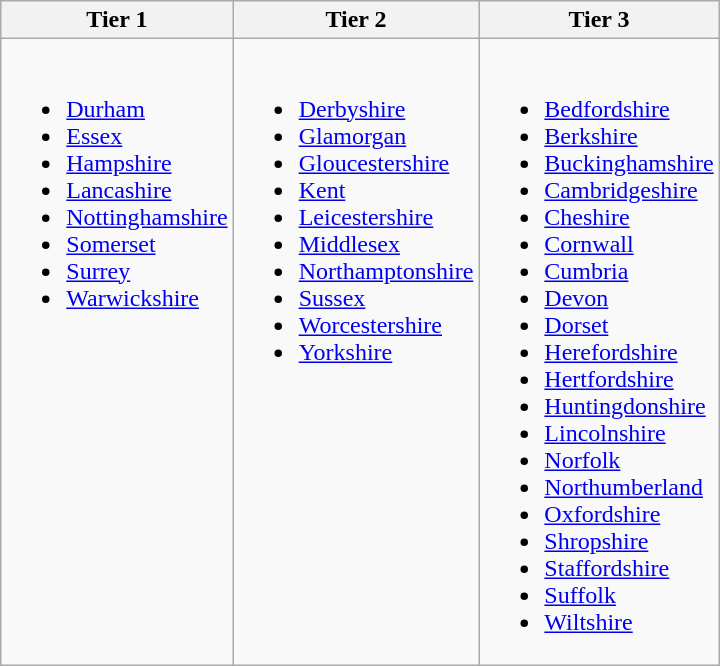<table class="wikitable">
<tr>
<th>Tier 1</th>
<th>Tier 2</th>
<th>Tier 3</th>
</tr>
<tr>
<td valign=top><br><ul><li><a href='#'>Durham</a></li><li><a href='#'>Essex</a></li><li><a href='#'>Hampshire</a></li><li><a href='#'>Lancashire</a></li><li><a href='#'>Nottinghamshire</a></li><li><a href='#'>Somerset</a></li><li><a href='#'>Surrey</a></li><li><a href='#'>Warwickshire</a></li></ul></td>
<td valign=top><br><ul><li><a href='#'>Derbyshire</a></li><li><a href='#'>Glamorgan</a></li><li><a href='#'>Gloucestershire</a></li><li><a href='#'>Kent</a></li><li><a href='#'>Leicestershire</a></li><li><a href='#'>Middlesex</a></li><li><a href='#'>Northamptonshire</a></li><li><a href='#'>Sussex</a></li><li><a href='#'>Worcestershire</a></li><li><a href='#'>Yorkshire</a></li></ul></td>
<td valign=top><br><ul><li><a href='#'>Bedfordshire</a></li><li><a href='#'>Berkshire</a></li><li><a href='#'>Buckinghamshire</a></li><li><a href='#'>Cambridgeshire</a></li><li><a href='#'>Cheshire</a></li><li><a href='#'>Cornwall</a></li><li><a href='#'>Cumbria</a></li><li><a href='#'>Devon</a></li><li><a href='#'>Dorset</a></li><li><a href='#'>Herefordshire</a></li><li><a href='#'>Hertfordshire</a></li><li><a href='#'>Huntingdonshire</a></li><li><a href='#'>Lincolnshire</a></li><li><a href='#'>Norfolk</a></li><li><a href='#'>Northumberland</a></li><li><a href='#'>Oxfordshire</a></li><li><a href='#'>Shropshire</a></li><li><a href='#'>Staffordshire</a></li><li><a href='#'>Suffolk</a></li><li><a href='#'>Wiltshire</a></li></ul></td>
</tr>
</table>
